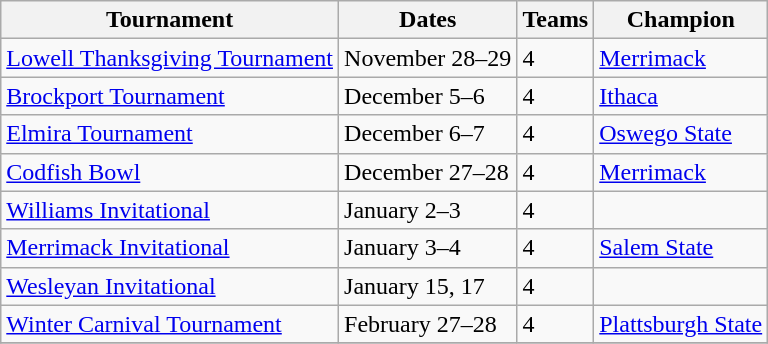<table class="wikitable">
<tr>
<th>Tournament</th>
<th>Dates</th>
<th>Teams</th>
<th>Champion</th>
</tr>
<tr>
<td><a href='#'>Lowell Thanksgiving Tournament</a></td>
<td>November 28–29</td>
<td>4</td>
<td><a href='#'>Merrimack</a></td>
</tr>
<tr>
<td><a href='#'>Brockport Tournament</a></td>
<td>December 5–6</td>
<td>4</td>
<td><a href='#'>Ithaca</a></td>
</tr>
<tr>
<td><a href='#'>Elmira Tournament</a></td>
<td>December 6–7</td>
<td>4</td>
<td><a href='#'>Oswego State</a></td>
</tr>
<tr>
<td><a href='#'>Codfish Bowl</a></td>
<td>December 27–28</td>
<td>4</td>
<td><a href='#'>Merrimack</a></td>
</tr>
<tr>
<td><a href='#'>Williams Invitational</a></td>
<td>January 2–3</td>
<td>4</td>
<td></td>
</tr>
<tr>
<td><a href='#'>Merrimack Invitational</a></td>
<td>January 3–4</td>
<td>4</td>
<td><a href='#'>Salem State</a></td>
</tr>
<tr>
<td><a href='#'>Wesleyan Invitational</a></td>
<td>January 15, 17</td>
<td>4</td>
<td></td>
</tr>
<tr>
<td><a href='#'>Winter Carnival Tournament</a></td>
<td>February 27–28</td>
<td>4</td>
<td><a href='#'>Plattsburgh State</a></td>
</tr>
<tr>
</tr>
</table>
